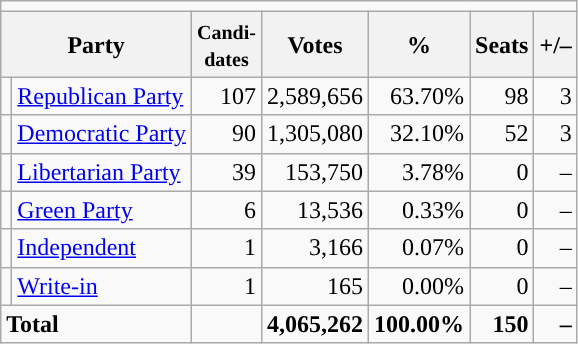<table class="wikitable" style="font-size:100%; text-align:right;">
<tr>
<td colspan="15" align="center"></td>
</tr>
<tr>
<th colspan="2">Party</th>
<th><small>Candi-<br>dates</small></th>
<th>Votes</th>
<th>%</th>
<th>Seats</th>
<th>+/–</th>
</tr>
<tr>
<td style="background:"></td>
<td align="left"><a href='#'>Republican Party</a></td>
<td>107</td>
<td>2,589,656</td>
<td>63.70%</td>
<td>98</td>
<td>3</td>
</tr>
<tr>
<td style="background:"></td>
<td align="left"><a href='#'>Democratic Party</a></td>
<td>90</td>
<td>1,305,080</td>
<td>32.10%</td>
<td>52</td>
<td>3</td>
</tr>
<tr>
<td style="background:"></td>
<td align="left"><a href='#'>Libertarian Party</a></td>
<td>39</td>
<td>153,750</td>
<td>3.78%</td>
<td>0</td>
<td>–</td>
</tr>
<tr>
<td style="background:"></td>
<td align="left"><a href='#'>Green Party</a></td>
<td>6</td>
<td>13,536</td>
<td>0.33%</td>
<td>0</td>
<td>–</td>
</tr>
<tr>
<td style="background:"></td>
<td align="left"><a href='#'>Independent</a></td>
<td>1</td>
<td>3,166</td>
<td>0.07%</td>
<td>0</td>
<td>–</td>
</tr>
<tr>
<td style="background:"></td>
<td align="left"><a href='#'>Write-in</a></td>
<td>1</td>
<td>165</td>
<td>0.00%</td>
<td>0</td>
<td>–</td>
</tr>
<tr style="font-weight:bold">
<td colspan="2" align="left">Total</td>
<td></td>
<td>4,065,262</td>
<td>100.00%</td>
<td>150</td>
<td>–</td>
</tr>
</table>
